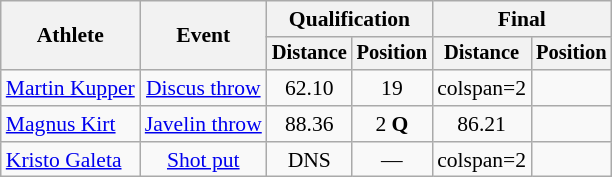<table class=wikitable style=font-size:90%>
<tr>
<th rowspan=2>Athlete</th>
<th rowspan=2>Event</th>
<th colspan=2>Qualification</th>
<th colspan=2>Final</th>
</tr>
<tr style=font-size:95%>
<th>Distance</th>
<th>Position</th>
<th>Distance</th>
<th>Position</th>
</tr>
<tr align=center>
<td align=left><a href='#'>Martin Kupper</a></td>
<td><a href='#'>Discus throw</a></td>
<td>62.10</td>
<td>19</td>
<td>colspan=2 </td>
</tr>
<tr align=center>
<td align=left><a href='#'>Magnus Kirt</a></td>
<td><a href='#'>Javelin throw</a></td>
<td>88.36</td>
<td>2 <strong>Q</strong></td>
<td>86.21</td>
<td></td>
</tr>
<tr align=center>
<td align=left><a href='#'>Kristo Galeta</a></td>
<td><a href='#'>Shot put</a></td>
<td>DNS</td>
<td>—</td>
<td>colspan=2 </td>
</tr>
</table>
